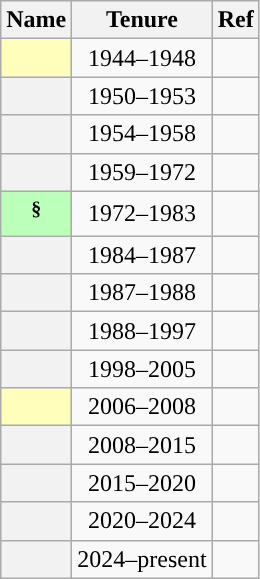<table class="wikitable sortable" style="text-align:center;">
<tr>
<th scope="col">Name</th>
<th scope="col">Tenure</th>
<th scope="col" class="unsortable">Ref</th>
</tr>
<tr>
<th scope="row" style="background-color:#ffffbb;"><sup></sup></th>
<td>1944–1948</td>
<td></td>
</tr>
<tr>
<th scope="row"></th>
<td>1950–1953</td>
<td></td>
</tr>
<tr>
<th scope="row"></th>
<td>1954–1958</td>
<td></td>
</tr>
<tr>
<th scope="row"></th>
<td>1959–1972</td>
<td></td>
</tr>
<tr>
<th scope="row" style="background-color:#bbffbb;"><sup>§</sup></th>
<td>1972–1983</td>
<td></td>
</tr>
<tr>
<th scope="row"></th>
<td>1984–1987</td>
<td></td>
</tr>
<tr>
<th scope="row"></th>
<td>1987–1988</td>
<td></td>
</tr>
<tr>
<th scope="row"></th>
<td>1988–1997</td>
<td></td>
</tr>
<tr>
<th scope="row"></th>
<td>1998–2005</td>
<td></td>
</tr>
<tr>
<th scope="row" style="background-color:#ffffbb;"><sup></sup></th>
<td>2006–2008</td>
<td></td>
</tr>
<tr>
<th scope="row"></th>
<td>2008–2015</td>
<td></td>
</tr>
<tr>
<th scope="row"></th>
<td>2015–2020</td>
<td></td>
</tr>
<tr>
<th scope="row"></th>
<td>2020–2024</td>
<td></td>
</tr>
<tr>
<th scope="row"></th>
<td>2024–present</td>
<td></td>
</tr>
</table>
